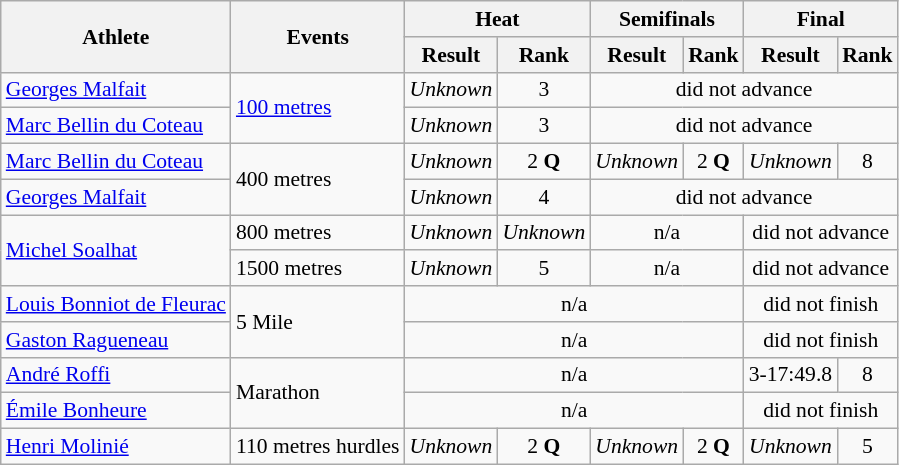<table class=wikitable style="font-size:90%">
<tr>
<th rowspan="2">Athlete</th>
<th rowspan="2">Events</th>
<th colspan="2">Heat</th>
<th colspan="2">Semifinals</th>
<th colspan="2">Final</th>
</tr>
<tr>
<th>Result</th>
<th>Rank</th>
<th>Result</th>
<th>Rank</th>
<th>Result</th>
<th>Rank</th>
</tr>
<tr>
<td><a href='#'>Georges Malfait</a></td>
<td rowspan=2><a href='#'>100 metres</a></td>
<td align="center"><em>Unknown</em></td>
<td align="center">3</td>
<td align="center" colspan=4>did not advance</td>
</tr>
<tr>
<td><a href='#'>Marc Bellin du Coteau</a></td>
<td align="center"><em>Unknown</em></td>
<td align="center">3</td>
<td align="center" colspan=4>did not advance</td>
</tr>
<tr>
<td><a href='#'>Marc Bellin du Coteau</a></td>
<td rowspan=2>400 metres</td>
<td align="center"><em>Unknown</em></td>
<td align="center">2 <strong>Q</strong></td>
<td align="center"><em>Unknown</em></td>
<td align="center">2 <strong>Q</strong></td>
<td align="center"><em>Unknown</em></td>
<td align="center">8</td>
</tr>
<tr>
<td><a href='#'>Georges Malfait</a></td>
<td align="center"><em>Unknown</em></td>
<td align="center">4</td>
<td align="center" colspan=4>did not advance</td>
</tr>
<tr>
<td rowspan=2><a href='#'>Michel Soalhat</a></td>
<td>800 metres</td>
<td align="center"><em>Unknown</em></td>
<td align="center"><em>Unknown</em></td>
<td align="center" colspan=2>n/a</td>
<td align="center" colspan=2>did not advance</td>
</tr>
<tr>
<td>1500 metres</td>
<td align="center"><em>Unknown</em></td>
<td align="center">5</td>
<td align="center" colspan=2>n/a</td>
<td align="center" colspan=2>did not advance</td>
</tr>
<tr>
<td><a href='#'>Louis Bonniot de Fleurac</a></td>
<td rowspan=2>5 Mile</td>
<td align="center" colspan=4>n/a</td>
<td align="center" colspan=2>did not finish</td>
</tr>
<tr>
<td><a href='#'>Gaston Ragueneau</a></td>
<td align="center" colspan=4>n/a</td>
<td align="center" colspan=2>did not finish</td>
</tr>
<tr>
<td><a href='#'>André Roffi</a></td>
<td rowspan=2>Marathon</td>
<td align="center" colspan=4>n/a</td>
<td align="center">3-17:49.8</td>
<td align="center">8</td>
</tr>
<tr>
<td><a href='#'>Émile Bonheure</a></td>
<td align="center" colspan=4>n/a</td>
<td align="center" colspan=2>did not finish</td>
</tr>
<tr>
<td><a href='#'>Henri Molinié</a></td>
<td>110 metres hurdles</td>
<td align="center"><em>Unknown</em></td>
<td align="center">2 <strong>Q</strong></td>
<td align="center"><em>Unknown</em></td>
<td align="center">2 <strong>Q</strong></td>
<td align="center"><em>Unknown</em></td>
<td align="center">5</td>
</tr>
</table>
